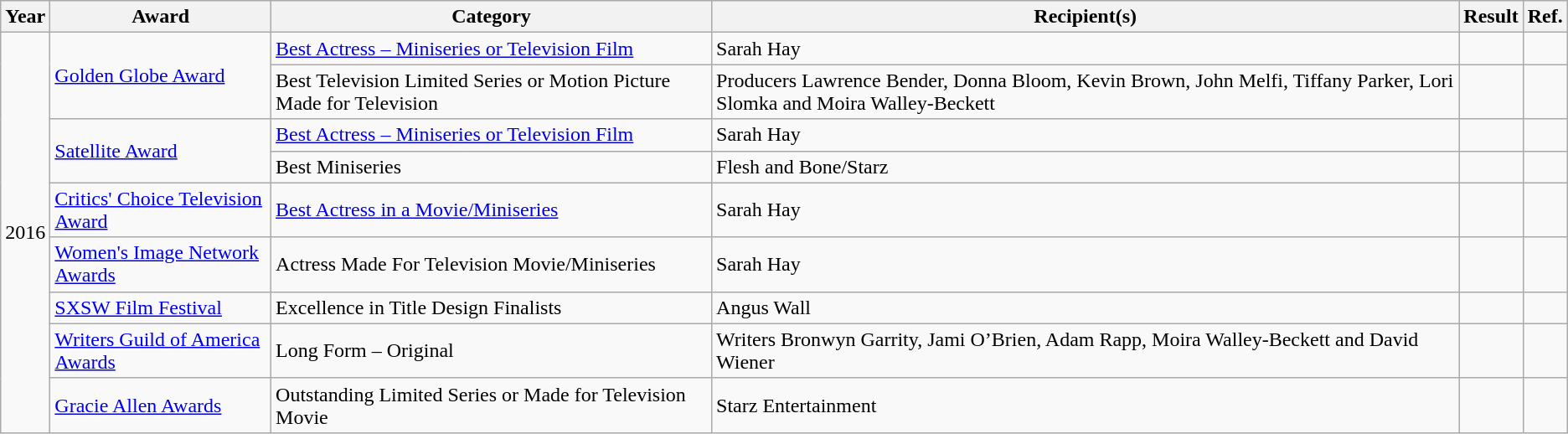<table class="wikitable">
<tr>
<th>Year</th>
<th><strong>Award</strong></th>
<th><strong>Category</strong></th>
<th><strong>Recipient(s)</strong></th>
<th><strong>Result</strong></th>
<th>Ref.</th>
</tr>
<tr>
<td rowspan="9">2016</td>
<td rowspan="2"><a href='#'>Golden Globe Award</a></td>
<td><a href='#'>Best Actress – Miniseries or Television Film</a></td>
<td>Sarah Hay</td>
<td></td>
<td></td>
</tr>
<tr>
<td>Best Television Limited Series or Motion Picture Made for Television</td>
<td>Producers Lawrence Bender, Donna Bloom, Kevin Brown, John Melfi, Tiffany Parker, Lori Slomka and Moira Walley-Beckett</td>
<td></td>
<td></td>
</tr>
<tr>
<td rowspan="2"><a href='#'>Satellite Award</a></td>
<td><a href='#'>Best Actress – Miniseries or Television Film</a></td>
<td>Sarah Hay</td>
<td></td>
<td></td>
</tr>
<tr>
<td>Best Miniseries</td>
<td>Flesh and Bone/Starz</td>
<td></td>
<td></td>
</tr>
<tr>
<td><a href='#'>Critics' Choice Television Award</a></td>
<td><a href='#'>Best Actress in a Movie/Miniseries</a></td>
<td>Sarah Hay</td>
<td></td>
<td></td>
</tr>
<tr>
<td><a href='#'>Women's Image Network Awards</a></td>
<td>Actress Made For Television Movie/Miniseries</td>
<td>Sarah Hay</td>
<td></td>
<td></td>
</tr>
<tr>
<td><a href='#'>SXSW Film Festival</a></td>
<td>Excellence in Title Design Finalists</td>
<td>Angus Wall</td>
<td></td>
<td></td>
</tr>
<tr>
<td><a href='#'>Writers Guild of America Awards</a></td>
<td>Long Form – Original</td>
<td>Writers Bronwyn Garrity, Jami O’Brien, Adam Rapp, Moira Walley-Beckett and David Wiener</td>
<td></td>
<td></td>
</tr>
<tr>
<td><a href='#'>Gracie Allen Awards</a></td>
<td>Outstanding Limited Series or Made for Television Movie</td>
<td>Starz Entertainment</td>
<td></td>
<td></td>
</tr>
</table>
